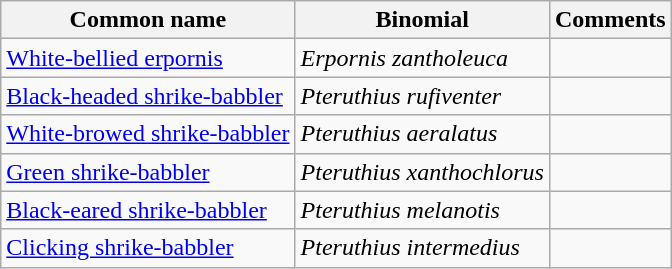<table class="wikitable">
<tr>
<th>Common name</th>
<th>Binomial</th>
<th>Comments</th>
</tr>
<tr>
<td><a href='#'>White-bellied erpornis</a></td>
<td><em>Erpornis zantholeuca</em></td>
<td></td>
</tr>
<tr>
<td><a href='#'>Black-headed shrike-babbler</a></td>
<td><em>Pteruthius rufiventer</em></td>
<td></td>
</tr>
<tr>
<td><a href='#'>White-browed shrike-babbler</a></td>
<td><em>Pteruthius aeralatus</em></td>
<td></td>
</tr>
<tr>
<td><a href='#'>Green shrike-babbler</a></td>
<td><em>Pteruthius xanthochlorus</em></td>
<td></td>
</tr>
<tr>
<td><a href='#'>Black-eared shrike-babbler</a></td>
<td><em>Pteruthius melanotis</em></td>
<td></td>
</tr>
<tr>
<td><a href='#'>Clicking shrike-babbler</a></td>
<td><em>Pteruthius intermedius</em></td>
<td></td>
</tr>
</table>
